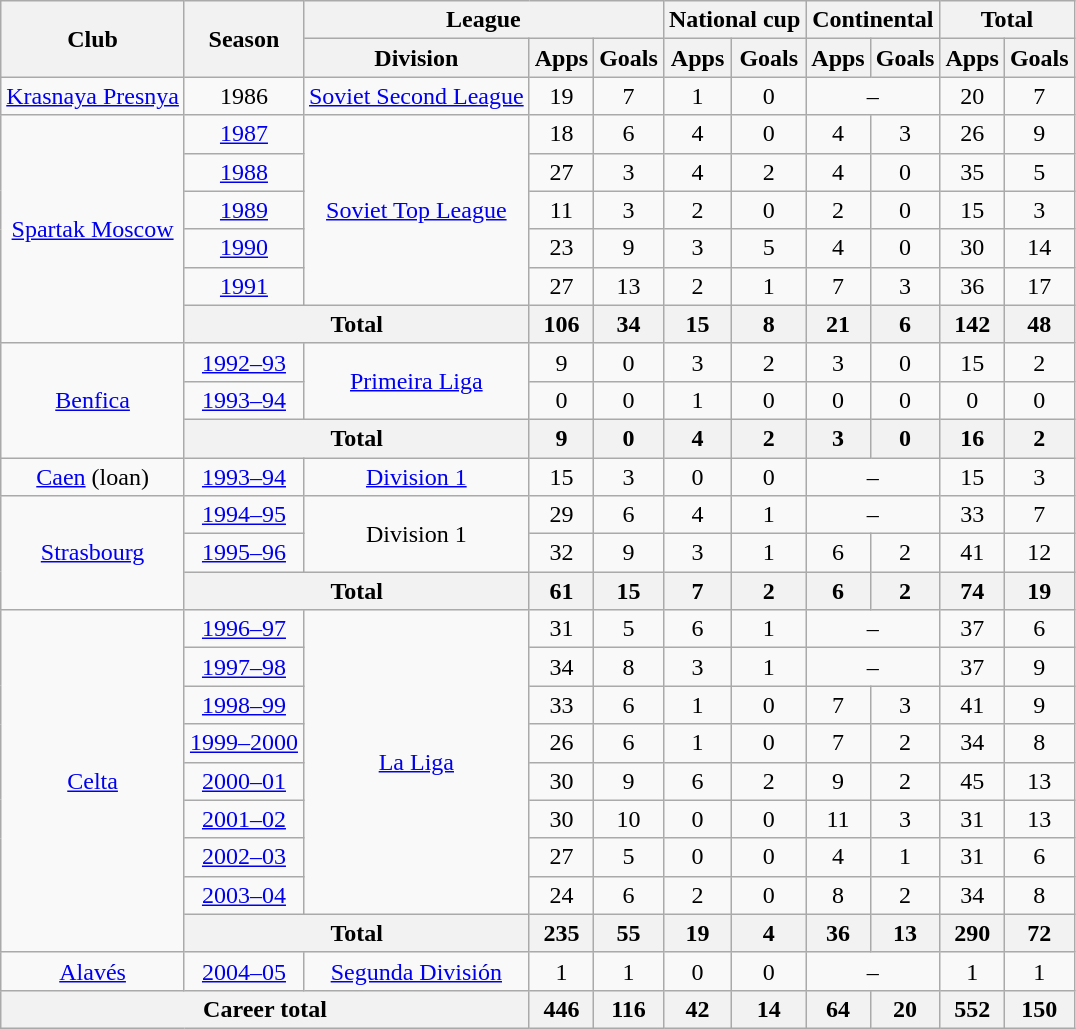<table class="wikitable" style="text-align:center">
<tr>
<th rowspan="2">Club</th>
<th rowspan="2">Season</th>
<th colspan="3">League</th>
<th colspan="2">National cup</th>
<th colspan="2">Continental</th>
<th colspan="2">Total</th>
</tr>
<tr>
<th>Division</th>
<th>Apps</th>
<th>Goals</th>
<th>Apps</th>
<th>Goals</th>
<th>Apps</th>
<th>Goals</th>
<th>Apps</th>
<th>Goals</th>
</tr>
<tr>
<td><a href='#'>Krasnaya Presnya</a></td>
<td>1986</td>
<td><a href='#'>Soviet Second League</a></td>
<td>19</td>
<td>7</td>
<td>1</td>
<td>0</td>
<td colspan="2">–</td>
<td>20</td>
<td>7</td>
</tr>
<tr>
<td rowspan="6"><a href='#'>Spartak Moscow</a></td>
<td><a href='#'>1987</a></td>
<td rowspan="5"><a href='#'>Soviet Top League</a></td>
<td>18</td>
<td>6</td>
<td>4</td>
<td>0</td>
<td>4</td>
<td>3</td>
<td>26</td>
<td>9</td>
</tr>
<tr>
<td><a href='#'>1988</a></td>
<td>27</td>
<td>3</td>
<td>4</td>
<td>2</td>
<td>4</td>
<td>0</td>
<td>35</td>
<td>5</td>
</tr>
<tr>
<td><a href='#'>1989</a></td>
<td>11</td>
<td>3</td>
<td>2</td>
<td>0</td>
<td>2</td>
<td>0</td>
<td>15</td>
<td>3</td>
</tr>
<tr>
<td><a href='#'>1990</a></td>
<td>23</td>
<td>9</td>
<td>3</td>
<td>5</td>
<td>4</td>
<td>0</td>
<td>30</td>
<td>14</td>
</tr>
<tr>
<td><a href='#'>1991</a></td>
<td>27</td>
<td>13</td>
<td>2</td>
<td>1</td>
<td>7</td>
<td>3</td>
<td>36</td>
<td>17</td>
</tr>
<tr>
<th colspan="2">Total</th>
<th>106</th>
<th>34</th>
<th>15</th>
<th>8</th>
<th>21</th>
<th>6</th>
<th>142</th>
<th>48</th>
</tr>
<tr>
<td rowspan="3"><a href='#'>Benfica</a></td>
<td><a href='#'>1992–93</a></td>
<td rowspan="2"><a href='#'>Primeira Liga</a></td>
<td>9</td>
<td>0</td>
<td>3</td>
<td>2</td>
<td>3</td>
<td>0</td>
<td>15</td>
<td>2</td>
</tr>
<tr>
<td><a href='#'>1993–94</a></td>
<td>0</td>
<td>0</td>
<td>1</td>
<td>0</td>
<td>0</td>
<td>0</td>
<td>0</td>
<td>0</td>
</tr>
<tr>
<th colspan="2">Total</th>
<th>9</th>
<th>0</th>
<th>4</th>
<th>2</th>
<th>3</th>
<th>0</th>
<th>16</th>
<th>2</th>
</tr>
<tr>
<td><a href='#'>Caen</a> (loan)</td>
<td><a href='#'>1993–94</a></td>
<td><a href='#'>Division 1</a></td>
<td>15</td>
<td>3</td>
<td>0</td>
<td>0</td>
<td colspan="2">–</td>
<td>15</td>
<td>3</td>
</tr>
<tr>
<td rowspan="3"><a href='#'>Strasbourg</a></td>
<td><a href='#'>1994–95</a></td>
<td rowspan="2">Division 1</td>
<td>29</td>
<td>6</td>
<td>4</td>
<td>1</td>
<td colspan="2">–</td>
<td>33</td>
<td>7</td>
</tr>
<tr>
<td><a href='#'>1995–96</a></td>
<td>32</td>
<td>9</td>
<td>3</td>
<td>1</td>
<td>6</td>
<td>2</td>
<td>41</td>
<td>12</td>
</tr>
<tr>
<th colspan="2">Total</th>
<th>61</th>
<th>15</th>
<th>7</th>
<th>2</th>
<th>6</th>
<th>2</th>
<th>74</th>
<th>19</th>
</tr>
<tr>
<td rowspan="9"><a href='#'>Celta</a></td>
<td><a href='#'>1996–97</a></td>
<td rowspan="8"><a href='#'>La Liga</a></td>
<td>31</td>
<td>5</td>
<td>6</td>
<td>1</td>
<td colspan="2">–</td>
<td>37</td>
<td>6</td>
</tr>
<tr>
<td><a href='#'>1997–98</a></td>
<td>34</td>
<td>8</td>
<td>3</td>
<td>1</td>
<td colspan="2">–</td>
<td>37</td>
<td>9</td>
</tr>
<tr>
<td><a href='#'>1998–99</a></td>
<td>33</td>
<td>6</td>
<td>1</td>
<td>0</td>
<td>7</td>
<td>3</td>
<td>41</td>
<td>9</td>
</tr>
<tr>
<td><a href='#'>1999–2000</a></td>
<td>26</td>
<td>6</td>
<td>1</td>
<td>0</td>
<td>7</td>
<td>2</td>
<td>34</td>
<td>8</td>
</tr>
<tr>
<td><a href='#'>2000–01</a></td>
<td>30</td>
<td>9</td>
<td>6</td>
<td>2</td>
<td>9</td>
<td>2</td>
<td>45</td>
<td>13</td>
</tr>
<tr>
<td><a href='#'>2001–02</a></td>
<td>30</td>
<td>10</td>
<td>0</td>
<td>0</td>
<td>11</td>
<td>3</td>
<td>31</td>
<td>13</td>
</tr>
<tr>
<td><a href='#'>2002–03</a></td>
<td>27</td>
<td>5</td>
<td>0</td>
<td>0</td>
<td>4</td>
<td>1</td>
<td>31</td>
<td>6</td>
</tr>
<tr>
<td><a href='#'>2003–04</a></td>
<td>24</td>
<td>6</td>
<td>2</td>
<td>0</td>
<td>8</td>
<td>2</td>
<td>34</td>
<td>8</td>
</tr>
<tr>
<th colspan="2">Total</th>
<th>235</th>
<th>55</th>
<th>19</th>
<th>4</th>
<th>36</th>
<th>13</th>
<th>290</th>
<th>72</th>
</tr>
<tr>
<td><a href='#'>Alavés</a></td>
<td><a href='#'>2004–05</a></td>
<td><a href='#'>Segunda División</a></td>
<td>1</td>
<td>1</td>
<td>0</td>
<td>0</td>
<td colspan="2">–</td>
<td>1</td>
<td>1</td>
</tr>
<tr>
<th colspan="3">Career total</th>
<th>446</th>
<th>116</th>
<th>42</th>
<th>14</th>
<th>64</th>
<th>20</th>
<th>552</th>
<th>150</th>
</tr>
</table>
